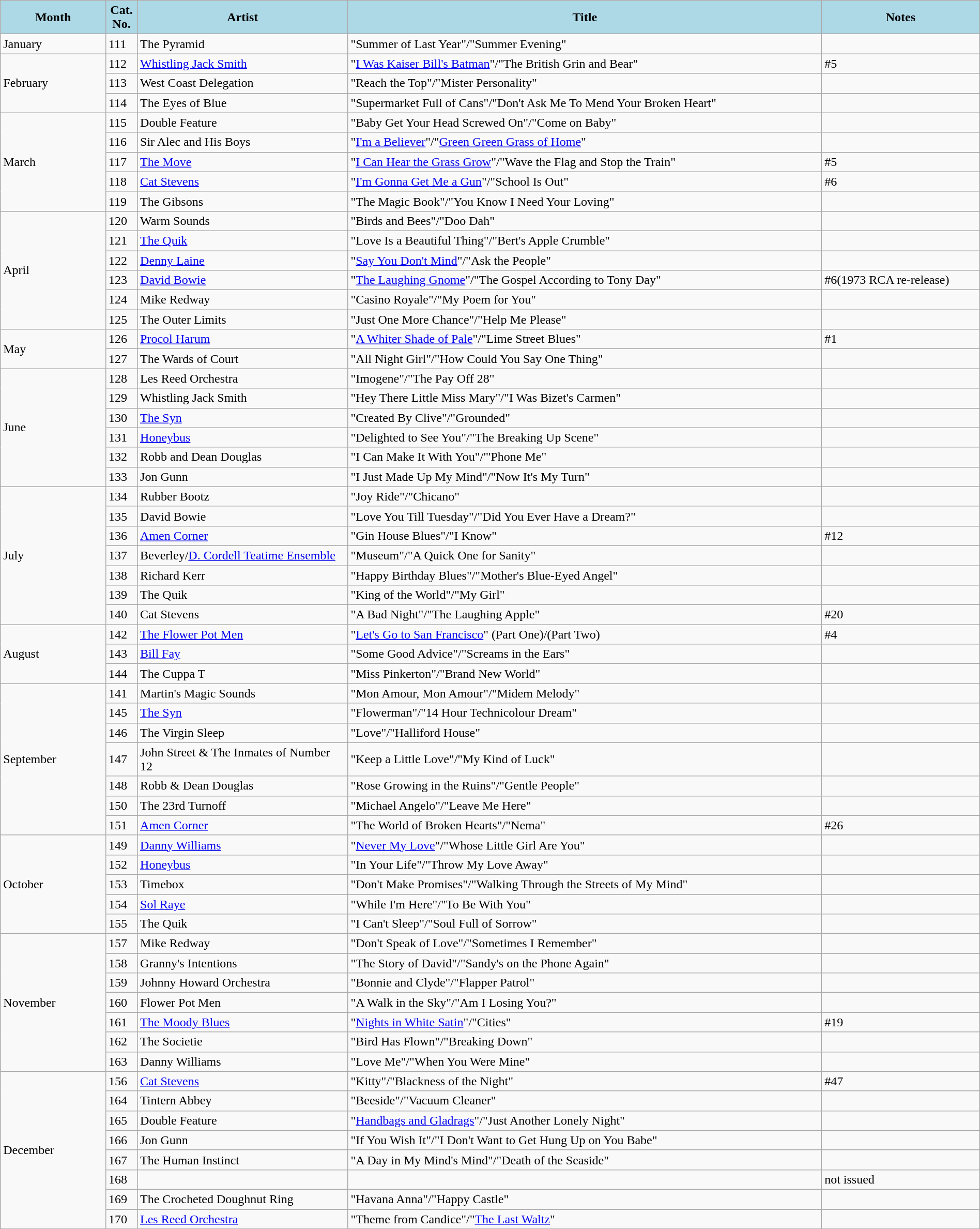<table class="wikitable" style="width:100%;">
<tr>
<th style="background:LightBlue; color:Black; font-weight:bold; text-align:center; width:10%;">Month</th>
<th style="background:LightBlue; color:Black; font-weight:bold; text-align:center; width:3%;">Cat.<br>No.</th>
<th style="background:LightBlue; color:Black; font-weight:bold; text-align:center; width:20%;">Artist</th>
<th style="background:LightBlue; color:Black; font-weight:bold; text-align:center; width:45%;">Title</th>
<th style="background:LightBlue; color:Black; font-weight:bold; text-align:center; width:15%;">Notes</th>
</tr>
<tr>
<td>January</td>
<td>111</td>
<td>The Pyramid</td>
<td>"Summer of Last Year"/"Summer Evening"</td>
<td></td>
</tr>
<tr>
<td rowspan = "3">February</td>
<td>112</td>
<td><a href='#'>Whistling Jack Smith</a></td>
<td>"<a href='#'>I Was Kaiser Bill's Batman</a>"/"The British Grin and Bear"</td>
<td>#5</td>
</tr>
<tr>
<td>113</td>
<td>West Coast Delegation</td>
<td>"Reach the Top"/"Mister Personality"</td>
<td></td>
</tr>
<tr>
<td>114</td>
<td>The Eyes of Blue</td>
<td>"Supermarket Full of Cans"/"Don't Ask Me To Mend Your Broken Heart"</td>
<td></td>
</tr>
<tr>
<td rowspan = "5">March</td>
<td>115</td>
<td>Double Feature</td>
<td>"Baby Get Your Head Screwed On"/"Come on Baby"</td>
<td></td>
</tr>
<tr>
<td>116</td>
<td>Sir Alec and His Boys</td>
<td>"<a href='#'>I'm a Believer</a>"/"<a href='#'>Green Green Grass of Home</a>"</td>
<td></td>
</tr>
<tr>
<td>117</td>
<td><a href='#'>The Move</a></td>
<td>"<a href='#'>I Can Hear the Grass Grow</a>"/"Wave the Flag and Stop the Train"</td>
<td>#5</td>
</tr>
<tr>
<td>118</td>
<td><a href='#'>Cat Stevens</a></td>
<td>"<a href='#'>I'm Gonna Get Me a Gun</a>"/"School Is Out"</td>
<td>#6</td>
</tr>
<tr>
<td>119</td>
<td>The Gibsons</td>
<td>"The Magic Book"/"You Know I Need Your Loving"</td>
<td></td>
</tr>
<tr>
<td rowspan = "6">April</td>
<td>120</td>
<td>Warm Sounds</td>
<td>"Birds and Bees"/"Doo Dah"</td>
<td></td>
</tr>
<tr>
<td>121</td>
<td><a href='#'>The Quik</a></td>
<td>"Love Is a Beautiful Thing"/"Bert's Apple Crumble"</td>
<td></td>
</tr>
<tr>
<td>122</td>
<td><a href='#'>Denny Laine</a></td>
<td>"<a href='#'>Say You Don't Mind</a>"/"Ask the People"</td>
<td></td>
</tr>
<tr>
<td>123</td>
<td><a href='#'>David Bowie</a></td>
<td>"<a href='#'>The Laughing Gnome</a>"/"The Gospel According to Tony Day"</td>
<td>#6(1973 RCA re-release)</td>
</tr>
<tr>
<td>124</td>
<td>Mike Redway</td>
<td>"Casino Royale"/"My Poem for You"</td>
<td></td>
</tr>
<tr>
<td>125</td>
<td>The Outer Limits</td>
<td>"Just One More Chance"/"Help Me Please"</td>
<td></td>
</tr>
<tr>
<td rowspan = "2">May</td>
<td>126</td>
<td><a href='#'>Procol Harum</a></td>
<td>"<a href='#'>A Whiter Shade of Pale</a>"/"Lime Street Blues"</td>
<td>#1</td>
</tr>
<tr>
<td>127</td>
<td>The Wards of Court</td>
<td>"All Night Girl"/"How Could You Say One Thing"</td>
<td></td>
</tr>
<tr>
<td rowspan = "6">June</td>
<td>128</td>
<td>Les Reed Orchestra</td>
<td>"Imogene"/"The Pay Off 28"</td>
<td></td>
</tr>
<tr>
<td>129</td>
<td>Whistling Jack Smith</td>
<td>"Hey There Little Miss Mary"/"I Was Bizet's Carmen"</td>
<td></td>
</tr>
<tr>
<td>130</td>
<td><a href='#'>The Syn</a></td>
<td>"Created By Clive"/"Grounded"</td>
<td></td>
</tr>
<tr>
<td>131</td>
<td><a href='#'>Honeybus</a></td>
<td>"Delighted to See You"/"The Breaking Up Scene"</td>
<td></td>
</tr>
<tr>
<td>132</td>
<td>Robb and Dean Douglas</td>
<td>"I Can Make It With You"/"'Phone Me"</td>
<td></td>
</tr>
<tr>
<td>133</td>
<td>Jon Gunn</td>
<td>"I Just Made Up My Mind"/"Now It's My Turn"</td>
<td></td>
</tr>
<tr>
<td rowspan = "7">July</td>
<td>134</td>
<td>Rubber Bootz</td>
<td>"Joy Ride"/"Chicano"</td>
<td></td>
</tr>
<tr>
<td>135</td>
<td>David Bowie</td>
<td>"Love You Till Tuesday"/"Did You Ever Have a Dream?"</td>
<td></td>
</tr>
<tr>
<td>136</td>
<td><a href='#'>Amen Corner</a></td>
<td>"Gin House Blues"/"I Know"</td>
<td>#12</td>
</tr>
<tr>
<td>137</td>
<td>Beverley/<a href='#'>D. Cordell Teatime Ensemble</a></td>
<td>"Museum"/"A Quick One for Sanity"</td>
<td></td>
</tr>
<tr>
<td>138</td>
<td>Richard Kerr</td>
<td>"Happy Birthday Blues"/"Mother's Blue-Eyed Angel"</td>
<td></td>
</tr>
<tr>
<td>139</td>
<td>The Quik</td>
<td>"King of the World"/"My Girl"</td>
<td></td>
</tr>
<tr>
<td>140</td>
<td>Cat Stevens</td>
<td>"A Bad Night"/"The Laughing Apple"</td>
<td>#20</td>
</tr>
<tr>
<td rowspan = "3">August</td>
<td>142</td>
<td><a href='#'>The Flower Pot Men</a></td>
<td>"<a href='#'>Let's Go to San Francisco</a>" (Part One)/(Part Two)</td>
<td>#4</td>
</tr>
<tr>
<td>143</td>
<td><a href='#'>Bill Fay</a></td>
<td>"Some Good Advice"/"Screams in the Ears"</td>
<td></td>
</tr>
<tr>
<td>144</td>
<td>The Cuppa T</td>
<td>"Miss Pinkerton"/"Brand New World"</td>
<td></td>
</tr>
<tr>
<td rowspan = "7">September</td>
<td>141</td>
<td>Martin's Magic Sounds</td>
<td>"Mon Amour, Mon Amour"/"Midem Melody"</td>
<td></td>
</tr>
<tr>
<td>145</td>
<td><a href='#'>The Syn</a></td>
<td>"Flowerman"/"14 Hour Technicolour Dream"</td>
<td></td>
</tr>
<tr>
<td>146</td>
<td>The Virgin Sleep</td>
<td>"Love"/"Halliford House"</td>
<td></td>
</tr>
<tr>
<td>147</td>
<td>John Street & The Inmates of Number 12</td>
<td>"Keep a Little Love"/"My Kind of Luck"</td>
<td></td>
</tr>
<tr>
<td>148</td>
<td>Robb & Dean Douglas</td>
<td>"Rose Growing in the Ruins"/"Gentle People"</td>
<td></td>
</tr>
<tr>
<td>150</td>
<td>The 23rd Turnoff</td>
<td>"Michael Angelo"/"Leave Me Here"</td>
<td></td>
</tr>
<tr>
<td>151</td>
<td><a href='#'>Amen Corner</a></td>
<td>"The World of Broken Hearts"/"Nema"</td>
<td>#26</td>
</tr>
<tr>
<td rowspan = "5">October</td>
<td>149</td>
<td><a href='#'>Danny Williams</a></td>
<td>"<a href='#'>Never My Love</a>"/"Whose Little Girl Are You"</td>
<td></td>
</tr>
<tr>
<td>152</td>
<td><a href='#'>Honeybus</a></td>
<td>"In Your Life"/"Throw My Love Away"</td>
<td></td>
</tr>
<tr>
<td>153</td>
<td>Timebox</td>
<td>"Don't Make Promises"/"Walking Through the Streets of My Mind"</td>
<td></td>
</tr>
<tr>
<td>154</td>
<td><a href='#'>Sol Raye</a></td>
<td>"While I'm Here"/"To Be With You"</td>
<td></td>
</tr>
<tr>
<td>155</td>
<td>The Quik</td>
<td>"I Can't Sleep"/"Soul Full of Sorrow"</td>
<td></td>
</tr>
<tr>
<td rowspan = "7">November</td>
<td>157</td>
<td>Mike Redway</td>
<td>"Don't Speak of Love"/"Sometimes I Remember"</td>
<td></td>
</tr>
<tr>
<td>158</td>
<td>Granny's Intentions</td>
<td>"The Story of David"/"Sandy's on the Phone Again"</td>
<td></td>
</tr>
<tr>
<td>159</td>
<td>Johnny Howard Orchestra</td>
<td>"Bonnie and Clyde"/"Flapper Patrol"</td>
<td></td>
</tr>
<tr>
<td>160</td>
<td>Flower Pot Men</td>
<td>"A Walk in the Sky"/"Am I Losing You?"</td>
<td></td>
</tr>
<tr>
<td>161</td>
<td><a href='#'>The Moody Blues</a></td>
<td>"<a href='#'>Nights in White Satin</a>"/"Cities"</td>
<td>#19</td>
</tr>
<tr>
<td>162</td>
<td>The Societie</td>
<td>"Bird Has Flown"/"Breaking Down"</td>
<td></td>
</tr>
<tr>
<td>163</td>
<td>Danny Williams</td>
<td>"Love Me"/"When You Were Mine"</td>
<td></td>
</tr>
<tr>
<td rowspan = "8">December</td>
<td>156</td>
<td><a href='#'>Cat Stevens</a></td>
<td>"Kitty"/"Blackness of the Night"</td>
<td>#47</td>
</tr>
<tr>
<td>164</td>
<td>Tintern Abbey</td>
<td>"Beeside"/"Vacuum Cleaner"</td>
<td></td>
</tr>
<tr>
<td>165</td>
<td>Double Feature</td>
<td>"<a href='#'>Handbags and Gladrags</a>"/"Just Another Lonely Night"</td>
<td></td>
</tr>
<tr>
<td>166</td>
<td>Jon Gunn</td>
<td>"If You Wish It"/"I Don't Want to Get Hung Up on You Babe"</td>
<td></td>
</tr>
<tr>
<td>167</td>
<td>The Human Instinct</td>
<td>"A Day in My Mind's Mind"/"Death of the Seaside"</td>
<td></td>
</tr>
<tr>
<td>168</td>
<td></td>
<td></td>
<td>not issued</td>
</tr>
<tr>
<td>169</td>
<td>The Crocheted Doughnut Ring</td>
<td>"Havana Anna"/"Happy Castle"</td>
<td></td>
</tr>
<tr>
<td>170</td>
<td><a href='#'>Les Reed Orchestra</a></td>
<td>"Theme from Candice"/"<a href='#'>The Last Waltz</a>"</td>
<td></td>
</tr>
</table>
